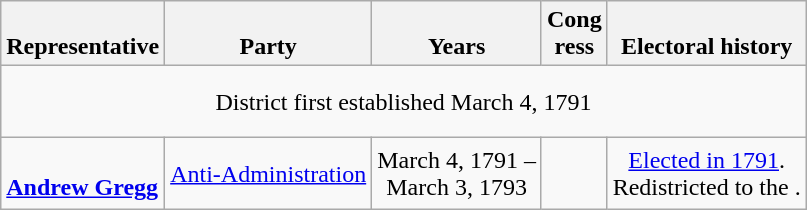<table class=wikitable style="text-align:center">
<tr valign=bottom>
<th>Representative</th>
<th>Party</th>
<th>Years</th>
<th>Cong<br>ress</th>
<th>Electoral history</th>
</tr>
<tr style="height:3em">
<td colspan=6>District first established March 4, 1791</td>
</tr>
<tr style="height:3em">
<td align=left><br><strong><a href='#'>Andrew Gregg</a></strong><br></td>
<td><a href='#'>Anti-Administration</a></td>
<td nowrap>March 4, 1791 –<br>March 3, 1793</td>
<td></td>
<td><a href='#'>Elected in 1791</a>.<br>Redistricted to the .</td>
</tr>
</table>
